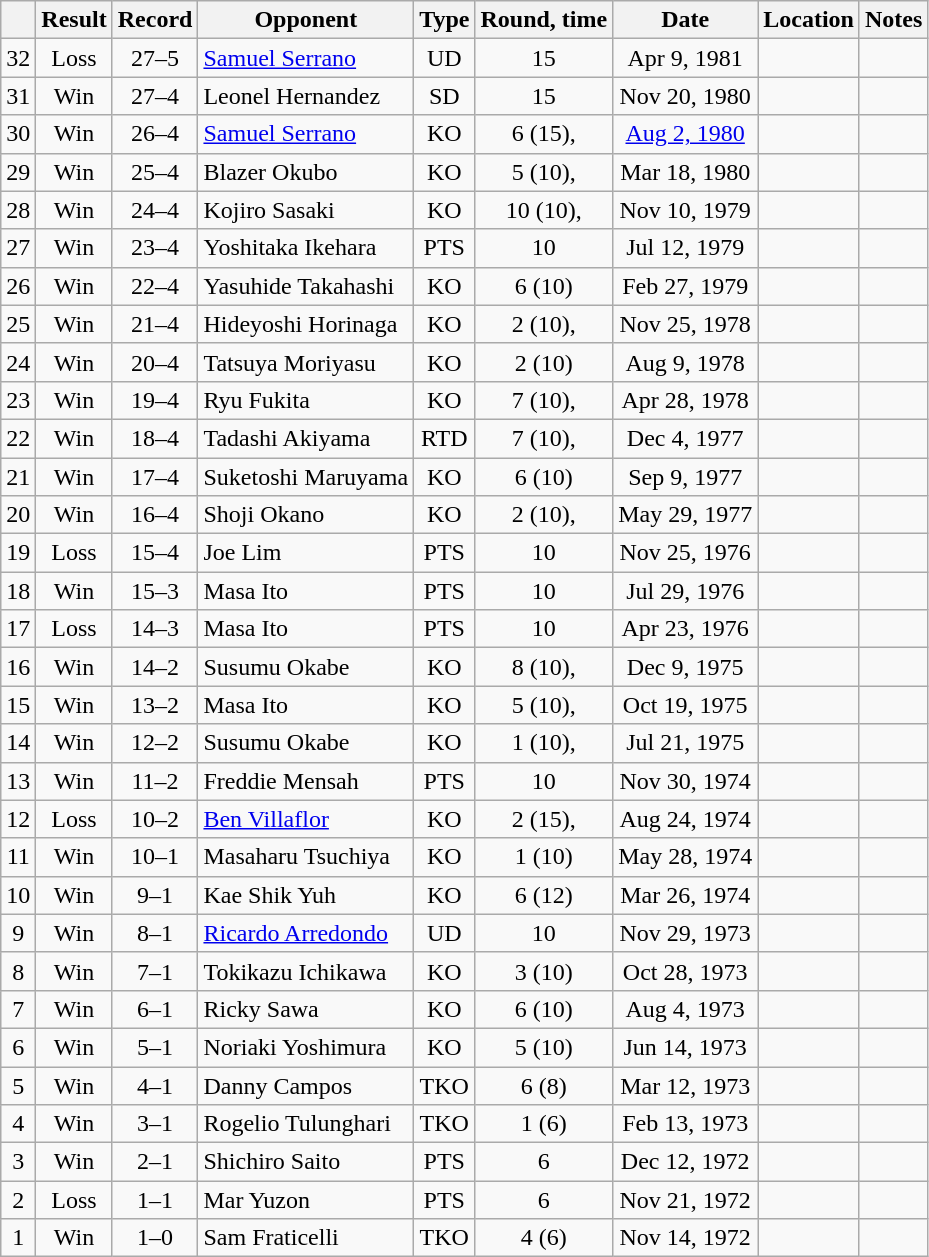<table class=wikitable style=text-align:center>
<tr>
<th></th>
<th>Result</th>
<th>Record</th>
<th>Opponent</th>
<th>Type</th>
<th>Round, time</th>
<th>Date</th>
<th>Location</th>
<th>Notes</th>
</tr>
<tr>
<td>32</td>
<td>Loss</td>
<td>27–5</td>
<td align=left><a href='#'>Samuel Serrano</a></td>
<td>UD</td>
<td>15</td>
<td>Apr 9, 1981</td>
<td align=left></td>
<td align=left></td>
</tr>
<tr>
<td>31</td>
<td>Win</td>
<td>27–4</td>
<td align=left>Leonel Hernandez</td>
<td>SD</td>
<td>15</td>
<td>Nov 20, 1980</td>
<td align=left></td>
<td align=left></td>
</tr>
<tr>
<td>30</td>
<td>Win</td>
<td>26–4</td>
<td align=left><a href='#'>Samuel Serrano</a></td>
<td>KO</td>
<td>6 (15), </td>
<td><a href='#'>Aug 2, 1980</a></td>
<td align=left></td>
<td align=left></td>
</tr>
<tr>
<td>29</td>
<td>Win</td>
<td>25–4</td>
<td align=left>Blazer Okubo</td>
<td>KO</td>
<td>5 (10), </td>
<td>Mar 18, 1980</td>
<td align=left></td>
<td align=left></td>
</tr>
<tr>
<td>28</td>
<td>Win</td>
<td>24–4</td>
<td align=left>Kojiro Sasaki</td>
<td>KO</td>
<td>10 (10), </td>
<td>Nov 10, 1979</td>
<td align=left></td>
<td align=left></td>
</tr>
<tr>
<td>27</td>
<td>Win</td>
<td>23–4</td>
<td align=left>Yoshitaka Ikehara</td>
<td>PTS</td>
<td>10</td>
<td>Jul 12, 1979</td>
<td align=left></td>
<td align=left></td>
</tr>
<tr>
<td>26</td>
<td>Win</td>
<td>22–4</td>
<td align=left>Yasuhide Takahashi</td>
<td>KO</td>
<td>6 (10)</td>
<td>Feb 27, 1979</td>
<td align=left></td>
<td align=left></td>
</tr>
<tr>
<td>25</td>
<td>Win</td>
<td>21–4</td>
<td align=left>Hideyoshi Horinaga</td>
<td>KO</td>
<td>2 (10), </td>
<td>Nov 25, 1978</td>
<td align=left></td>
<td align=left></td>
</tr>
<tr>
<td>24</td>
<td>Win</td>
<td>20–4</td>
<td align=left>Tatsuya Moriyasu</td>
<td>KO</td>
<td>2 (10)</td>
<td>Aug 9, 1978</td>
<td align=left></td>
<td align=left></td>
</tr>
<tr>
<td>23</td>
<td>Win</td>
<td>19–4</td>
<td align=left>Ryu Fukita</td>
<td>KO</td>
<td>7 (10), </td>
<td>Apr 28, 1978</td>
<td align=left></td>
<td align=left></td>
</tr>
<tr>
<td>22</td>
<td>Win</td>
<td>18–4</td>
<td align=left>Tadashi Akiyama</td>
<td>RTD</td>
<td>7 (10), </td>
<td>Dec 4, 1977</td>
<td align=left></td>
<td align=left></td>
</tr>
<tr>
<td>21</td>
<td>Win</td>
<td>17–4</td>
<td align=left>Suketoshi Maruyama</td>
<td>KO</td>
<td>6 (10)</td>
<td>Sep 9, 1977</td>
<td align=left></td>
<td align=left></td>
</tr>
<tr>
<td>20</td>
<td>Win</td>
<td>16–4</td>
<td align=left>Shoji Okano</td>
<td>KO</td>
<td>2 (10), </td>
<td>May 29, 1977</td>
<td align=left></td>
<td align=left></td>
</tr>
<tr>
<td>19</td>
<td>Loss</td>
<td>15–4</td>
<td align=left>Joe Lim</td>
<td>PTS</td>
<td>10</td>
<td>Nov 25, 1976</td>
<td align=left></td>
<td align=left></td>
</tr>
<tr>
<td>18</td>
<td>Win</td>
<td>15–3</td>
<td align=left>Masa Ito</td>
<td>PTS</td>
<td>10</td>
<td>Jul 29, 1976</td>
<td align=left></td>
<td align=left></td>
</tr>
<tr>
<td>17</td>
<td>Loss</td>
<td>14–3</td>
<td align=left>Masa Ito</td>
<td>PTS</td>
<td>10</td>
<td>Apr 23, 1976</td>
<td align=left></td>
<td align=left></td>
</tr>
<tr>
<td>16</td>
<td>Win</td>
<td>14–2</td>
<td align=left>Susumu Okabe</td>
<td>KO</td>
<td>8 (10), </td>
<td>Dec 9, 1975</td>
<td align=left></td>
<td align=left></td>
</tr>
<tr>
<td>15</td>
<td>Win</td>
<td>13–2</td>
<td align=left>Masa Ito</td>
<td>KO</td>
<td>5 (10), </td>
<td>Oct 19, 1975</td>
<td align=left></td>
<td align=left></td>
</tr>
<tr>
<td>14</td>
<td>Win</td>
<td>12–2</td>
<td align=left>Susumu Okabe</td>
<td>KO</td>
<td>1 (10), </td>
<td>Jul 21, 1975</td>
<td align=left></td>
<td align=left></td>
</tr>
<tr>
<td>13</td>
<td>Win</td>
<td>11–2</td>
<td align=left>Freddie Mensah</td>
<td>PTS</td>
<td>10</td>
<td>Nov 30, 1974</td>
<td align=left></td>
<td align=left></td>
</tr>
<tr>
<td>12</td>
<td>Loss</td>
<td>10–2</td>
<td align=left><a href='#'>Ben Villaflor</a></td>
<td>KO</td>
<td>2 (15), </td>
<td>Aug 24, 1974</td>
<td align=left></td>
<td align=left></td>
</tr>
<tr>
<td>11</td>
<td>Win</td>
<td>10–1</td>
<td align=left>Masaharu Tsuchiya</td>
<td>KO</td>
<td>1 (10)</td>
<td>May 28, 1974</td>
<td align=left></td>
<td align=left></td>
</tr>
<tr>
<td>10</td>
<td>Win</td>
<td>9–1</td>
<td align=left>Kae Shik Yuh</td>
<td>KO</td>
<td>6 (12)</td>
<td>Mar 26, 1974</td>
<td align=left></td>
<td align=left></td>
</tr>
<tr>
<td>9</td>
<td>Win</td>
<td>8–1</td>
<td align=left><a href='#'>Ricardo Arredondo</a></td>
<td>UD</td>
<td>10</td>
<td>Nov 29, 1973</td>
<td align=left></td>
<td align=left></td>
</tr>
<tr>
<td>8</td>
<td>Win</td>
<td>7–1</td>
<td align=left>Tokikazu Ichikawa</td>
<td>KO</td>
<td>3 (10)</td>
<td>Oct 28, 1973</td>
<td align=left></td>
<td align=left></td>
</tr>
<tr>
<td>7</td>
<td>Win</td>
<td>6–1</td>
<td align=left>Ricky Sawa</td>
<td>KO</td>
<td>6 (10)</td>
<td>Aug 4, 1973</td>
<td align=left></td>
<td align=left></td>
</tr>
<tr>
<td>6</td>
<td>Win</td>
<td>5–1</td>
<td align=left>Noriaki Yoshimura</td>
<td>KO</td>
<td>5 (10)</td>
<td>Jun 14, 1973</td>
<td align=left></td>
<td align=left></td>
</tr>
<tr>
<td>5</td>
<td>Win</td>
<td>4–1</td>
<td align=left>Danny Campos</td>
<td>TKO</td>
<td>6 (8)</td>
<td>Mar 12, 1973</td>
<td align=left></td>
<td align=left></td>
</tr>
<tr>
<td>4</td>
<td>Win</td>
<td>3–1</td>
<td align=left>Rogelio Tulunghari</td>
<td>TKO</td>
<td>1 (6)</td>
<td>Feb 13, 1973</td>
<td align=left></td>
<td align=left></td>
</tr>
<tr>
<td>3</td>
<td>Win</td>
<td>2–1</td>
<td align=left>Shichiro Saito</td>
<td>PTS</td>
<td>6</td>
<td>Dec 12, 1972</td>
<td align=left></td>
<td align=left></td>
</tr>
<tr>
<td>2</td>
<td>Loss</td>
<td>1–1</td>
<td align=left>Mar Yuzon</td>
<td>PTS</td>
<td>6</td>
<td>Nov 21, 1972</td>
<td align=left></td>
<td align=left></td>
</tr>
<tr>
<td>1</td>
<td>Win</td>
<td>1–0</td>
<td align=left>Sam Fraticelli</td>
<td>TKO</td>
<td>4 (6)</td>
<td>Nov 14, 1972</td>
<td align=left></td>
<td align=left></td>
</tr>
</table>
